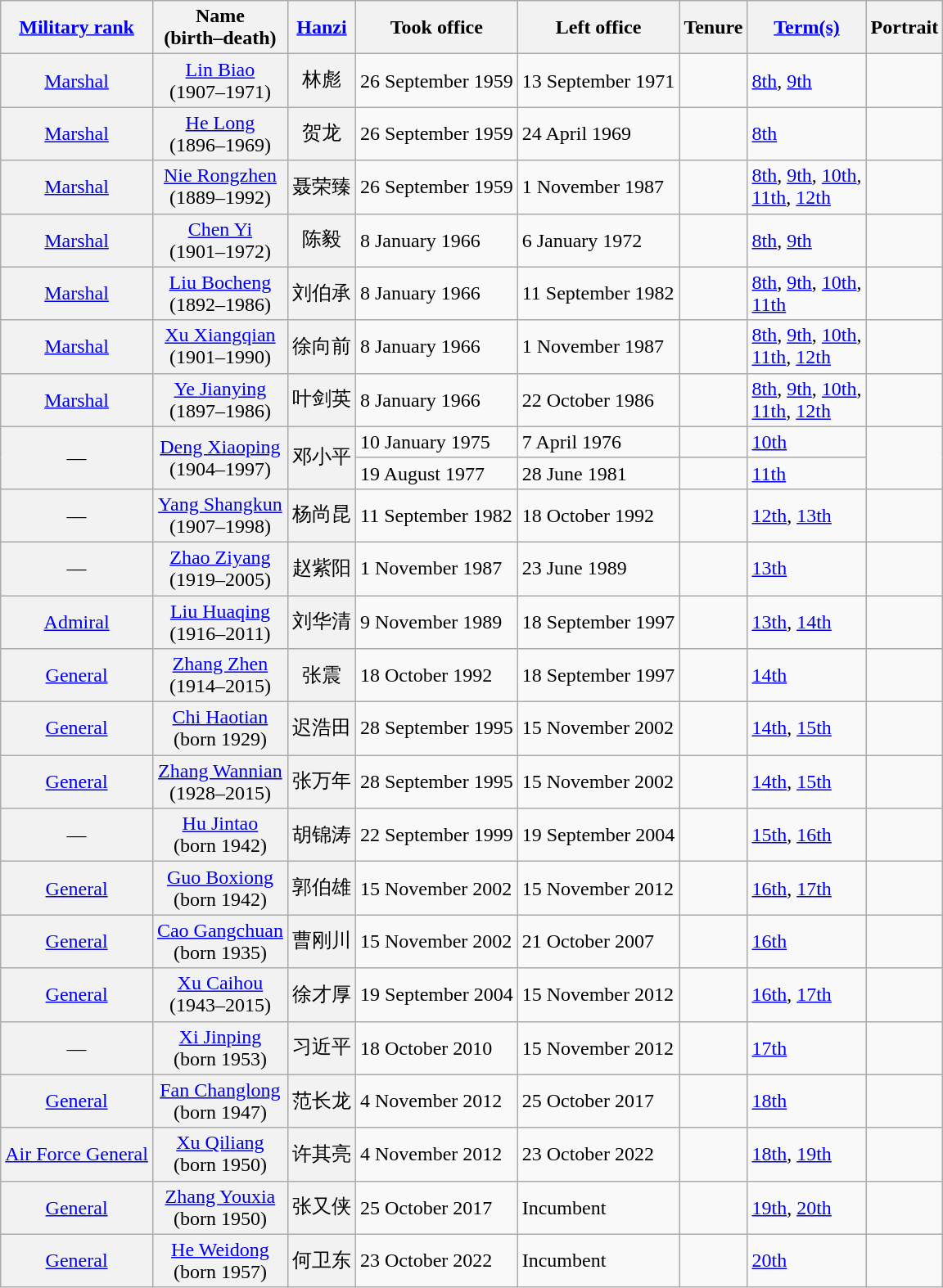<table class="wikitable sortable">
<tr>
<th scope="col"><a href='#'>Military rank</a></th>
<th scope="col">Name<br>(birth–death)</th>
<th scope="col"><a href='#'>Hanzi</a></th>
<th scope="col">Took office</th>
<th scope="col">Left office</th>
<th scope="col">Tenure</th>
<th scope="col"><a href='#'>Term(s)</a></th>
<th scope="col">Portrait</th>
</tr>
<tr>
<th align="center" scope="row" style="font-weight:normal;"><a href='#'>Marshal</a></th>
<th align="center" scope="row" style="font-weight:normal;"><a href='#'>Lin Biao</a><br>(1907–1971)</th>
<th align="center" scope="row" style="font-weight:normal;">林彪</th>
<td>26 September 1959</td>
<td>13 September 1971</td>
<td></td>
<td><a href='#'>8th</a>, <a href='#'>9th</a></td>
<td></td>
</tr>
<tr>
<th align="center" scope="row" style="font-weight:normal;"><a href='#'>Marshal</a></th>
<th align="center" scope="row" style="font-weight:normal;"><a href='#'>He Long</a><br>(1896–1969)</th>
<th align="center" scope="row" style="font-weight:normal;">贺龙</th>
<td>26 September 1959</td>
<td>24 April 1969</td>
<td></td>
<td><a href='#'>8th</a></td>
<td></td>
</tr>
<tr>
<th align="center" scope="row" style="font-weight:normal;"><a href='#'>Marshal</a></th>
<th align="center" scope="row" style="font-weight:normal;"><a href='#'>Nie Rongzhen</a><br>(1889–1992)</th>
<th align="center" scope="row" style="font-weight:normal;">聂荣臻</th>
<td>26 September 1959</td>
<td>1 November 1987</td>
<td></td>
<td><a href='#'>8th</a>, <a href='#'>9th</a>, <a href='#'>10th</a>,<br><a href='#'>11th</a>, <a href='#'>12th</a></td>
<td></td>
</tr>
<tr>
<th align="center" scope="row" style="font-weight:normal;"><a href='#'>Marshal</a></th>
<th align="center" scope="row" style="font-weight:normal;"><a href='#'>Chen Yi</a><br>(1901–1972)</th>
<th align="center" scope="row" style="font-weight:normal;">陈毅</th>
<td>8 January 1966</td>
<td>6 January 1972</td>
<td></td>
<td><a href='#'>8th</a>, <a href='#'>9th</a></td>
<td></td>
</tr>
<tr>
<th align="center" scope="row" style="font-weight:normal;"><a href='#'>Marshal</a></th>
<th align="center" scope="row" style="font-weight:normal;"><a href='#'>Liu Bocheng</a><br>(1892–1986)</th>
<th align="center" scope="row" style="font-weight:normal;">刘伯承</th>
<td>8 January 1966</td>
<td>11 September 1982</td>
<td></td>
<td><a href='#'>8th</a>, <a href='#'>9th</a>, <a href='#'>10th</a>,<br><a href='#'>11th</a></td>
<td></td>
</tr>
<tr>
<th align="center" scope="row" style="font-weight:normal;"><a href='#'>Marshal</a></th>
<th align="center" scope="row" style="font-weight:normal;"><a href='#'>Xu Xiangqian</a><br>(1901–1990)</th>
<th align="center" scope="row" style="font-weight:normal;">徐向前</th>
<td>8 January 1966</td>
<td>1 November 1987</td>
<td></td>
<td><a href='#'>8th</a>, <a href='#'>9th</a>, <a href='#'>10th</a>,<br><a href='#'>11th</a>, <a href='#'>12th</a></td>
<td></td>
</tr>
<tr>
<th align="center" scope="row" style="font-weight:normal;"><a href='#'>Marshal</a></th>
<th align="center" scope="row" style="font-weight:normal;"><a href='#'>Ye Jianying</a><br>(1897–1986)</th>
<th align="center" scope="row" style="font-weight:normal;">叶剑英</th>
<td>8 January 1966</td>
<td>22 October 1986</td>
<td></td>
<td><a href='#'>8th</a>, <a href='#'>9th</a>, <a href='#'>10th</a>,<br><a href='#'>11th</a>, <a href='#'>12th</a></td>
<td></td>
</tr>
<tr>
<th rowspan="2" align="center" scope="row" style="font-weight:normal;">—</th>
<th rowspan="2" align="center" scope="row" style="font-weight:normal;"><a href='#'>Deng Xiaoping</a><br>(1904–1997)</th>
<th rowspan="2" align="center" scope="row" style="font-weight:normal;">邓小平</th>
<td>10 January 1975</td>
<td>7 April 1976</td>
<td></td>
<td><a href='#'>10th</a></td>
<td rowspan="2"></td>
</tr>
<tr>
<td>19 August 1977</td>
<td>28 June 1981</td>
<td></td>
<td><a href='#'>11th</a></td>
</tr>
<tr>
<th align="center" scope="row" style="font-weight:normal;">—</th>
<th align="center" scope="row" style="font-weight:normal;"><a href='#'>Yang Shangkun</a><br>(1907–1998)</th>
<th align="center" scope="row" style="font-weight:normal;">杨尚昆</th>
<td>11 September 1982</td>
<td>18 October 1992</td>
<td></td>
<td><a href='#'>12th</a>, <a href='#'>13th</a></td>
<td></td>
</tr>
<tr>
<th align="center" scope="row" style="font-weight:normal;">—</th>
<th align="center" scope="row" style="font-weight:normal;"><a href='#'>Zhao Ziyang</a><br>(1919–2005)</th>
<th align="center" scope="row" style="font-weight:normal;">赵紫阳</th>
<td>1 November 1987</td>
<td>23 June 1989</td>
<td></td>
<td><a href='#'>13th</a></td>
<td></td>
</tr>
<tr>
<th align="center" scope="row" style="font-weight:normal;"><a href='#'>Admiral</a></th>
<th align="center" scope="row" style="font-weight:normal;"><a href='#'>Liu Huaqing</a><br>(1916–2011)</th>
<th align="center" scope="row" style="font-weight:normal;">刘华清</th>
<td>9 November 1989</td>
<td>18 September 1997</td>
<td></td>
<td><a href='#'>13th</a>, <a href='#'>14th</a></td>
<td></td>
</tr>
<tr>
<th align="center" scope="row" style="font-weight:normal;"><a href='#'>General</a></th>
<th align="center" scope="row" style="font-weight:normal;"><a href='#'>Zhang Zhen</a><br>(1914–2015)</th>
<th align="center" scope="row" style="font-weight:normal;">张震</th>
<td>18 October 1992</td>
<td>18 September 1997</td>
<td></td>
<td><a href='#'>14th</a></td>
<td></td>
</tr>
<tr>
<th align="center" scope="row" style="font-weight:normal;"><a href='#'>General</a></th>
<th align="center" scope="row" style="font-weight:normal;"><a href='#'>Chi Haotian</a><br>(born 1929)</th>
<th align="center" scope="row" style="font-weight:normal;">迟浩田</th>
<td>28 September 1995</td>
<td>15 November 2002</td>
<td></td>
<td><a href='#'>14th</a>, <a href='#'>15th</a></td>
<td></td>
</tr>
<tr>
<th align="center" scope="row" style="font-weight:normal;"><a href='#'>General</a></th>
<th align="center" scope="row" style="font-weight:normal;"><a href='#'>Zhang Wannian</a><br>(1928–2015)</th>
<th align="center" scope="row" style="font-weight:normal;">张万年</th>
<td>28 September 1995</td>
<td>15 November 2002</td>
<td></td>
<td><a href='#'>14th</a>, <a href='#'>15th</a></td>
<td></td>
</tr>
<tr>
<th align="center" scope="row" style="font-weight:normal;">—</th>
<th align="center" scope="row" style="font-weight:normal;"><a href='#'>Hu Jintao</a><br>(born 1942)</th>
<th align="center" scope="row" style="font-weight:normal;">胡锦涛</th>
<td>22 September 1999</td>
<td>19 September 2004</td>
<td></td>
<td><a href='#'>15th</a>, <a href='#'>16th</a></td>
<td></td>
</tr>
<tr>
<th align="center" scope="row" style="font-weight:normal;"><a href='#'>General</a></th>
<th align="center" scope="row" style="font-weight:normal;"><a href='#'>Guo Boxiong</a><br>(born 1942)</th>
<th align="center" scope="row" style="font-weight:normal;">郭伯雄</th>
<td>15 November 2002</td>
<td>15 November 2012</td>
<td></td>
<td><a href='#'>16th</a>, <a href='#'>17th</a></td>
<td></td>
</tr>
<tr>
<th align="center" scope="row" style="font-weight:normal;"><a href='#'>General</a></th>
<th align="center" scope="row" style="font-weight:normal;"><a href='#'>Cao Gangchuan</a><br>(born 1935)</th>
<th align="center" scope="row" style="font-weight:normal;">曹刚川</th>
<td>15 November 2002</td>
<td>21 October 2007</td>
<td></td>
<td><a href='#'>16th</a></td>
<td></td>
</tr>
<tr>
<th align="center" scope="row" style="font-weight:normal;"><a href='#'>General</a></th>
<th align="center" scope="row" style="font-weight:normal;"><a href='#'>Xu Caihou</a><br>(1943–2015)</th>
<th align="center" scope="row" style="font-weight:normal;">徐才厚</th>
<td>19 September 2004</td>
<td>15 November 2012</td>
<td></td>
<td><a href='#'>16th</a>, <a href='#'>17th</a></td>
<td></td>
</tr>
<tr>
<th align="center" scope="row" style="font-weight:normal;">—</th>
<th align="center" scope="row" style="font-weight:normal;"><a href='#'>Xi Jinping</a><br>(born 1953)</th>
<th align="center" scope="row" style="font-weight:normal;">习近平</th>
<td>18 October 2010</td>
<td>15 November 2012</td>
<td></td>
<td><a href='#'>17th</a></td>
<td></td>
</tr>
<tr>
<th align="center" scope="row" style="font-weight:normal;"><a href='#'>General</a></th>
<th align="center" scope="row" style="font-weight:normal;"><a href='#'>Fan Changlong</a><br>(born 1947)</th>
<th align="center" scope="row" style="font-weight:normal;">范长龙</th>
<td>4 November 2012</td>
<td>25 October 2017</td>
<td></td>
<td><a href='#'>18th</a></td>
<td></td>
</tr>
<tr>
<th align="center" scope="row" style="font-weight:normal;"><a href='#'>Air Force General</a></th>
<th align="center" scope="row" style="font-weight:normal;"><a href='#'>Xu Qiliang</a><br>(born 1950)</th>
<th align="center" scope="row" style="font-weight:normal;">许其亮</th>
<td>4 November 2012</td>
<td>23 October 2022</td>
<td></td>
<td><a href='#'>18th</a>, <a href='#'>19th</a></td>
<td></td>
</tr>
<tr>
<th align="center" scope="row" style="font-weight:normal;"><a href='#'>General</a></th>
<th align="center" scope="row" style="font-weight:normal;"><a href='#'>Zhang Youxia</a><br>(born 1950)</th>
<th align="center" scope="row" style="font-weight:normal;">张又侠</th>
<td>25 October 2017</td>
<td>Incumbent</td>
<td></td>
<td><a href='#'>19th</a>, <a href='#'>20th</a></td>
<td></td>
</tr>
<tr>
<th align="center" scope="row" style="font-weight:normal;"><a href='#'>General</a></th>
<th align="center" scope="row" style="font-weight:normal;"><a href='#'>He Weidong</a><br>(born 1957)</th>
<th align="center" scope="row" style="font-weight:normal;">何卫东</th>
<td>23 October 2022</td>
<td>Incumbent</td>
<td></td>
<td><a href='#'>20th</a></td>
<td></td>
</tr>
</table>
